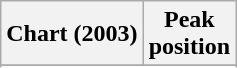<table class="wikitable sortable plainrowheaders" style="text-align:center">
<tr>
<th scope="col">Chart (2003)</th>
<th scope="col">Peak<br>position</th>
</tr>
<tr>
</tr>
<tr>
</tr>
<tr>
</tr>
</table>
